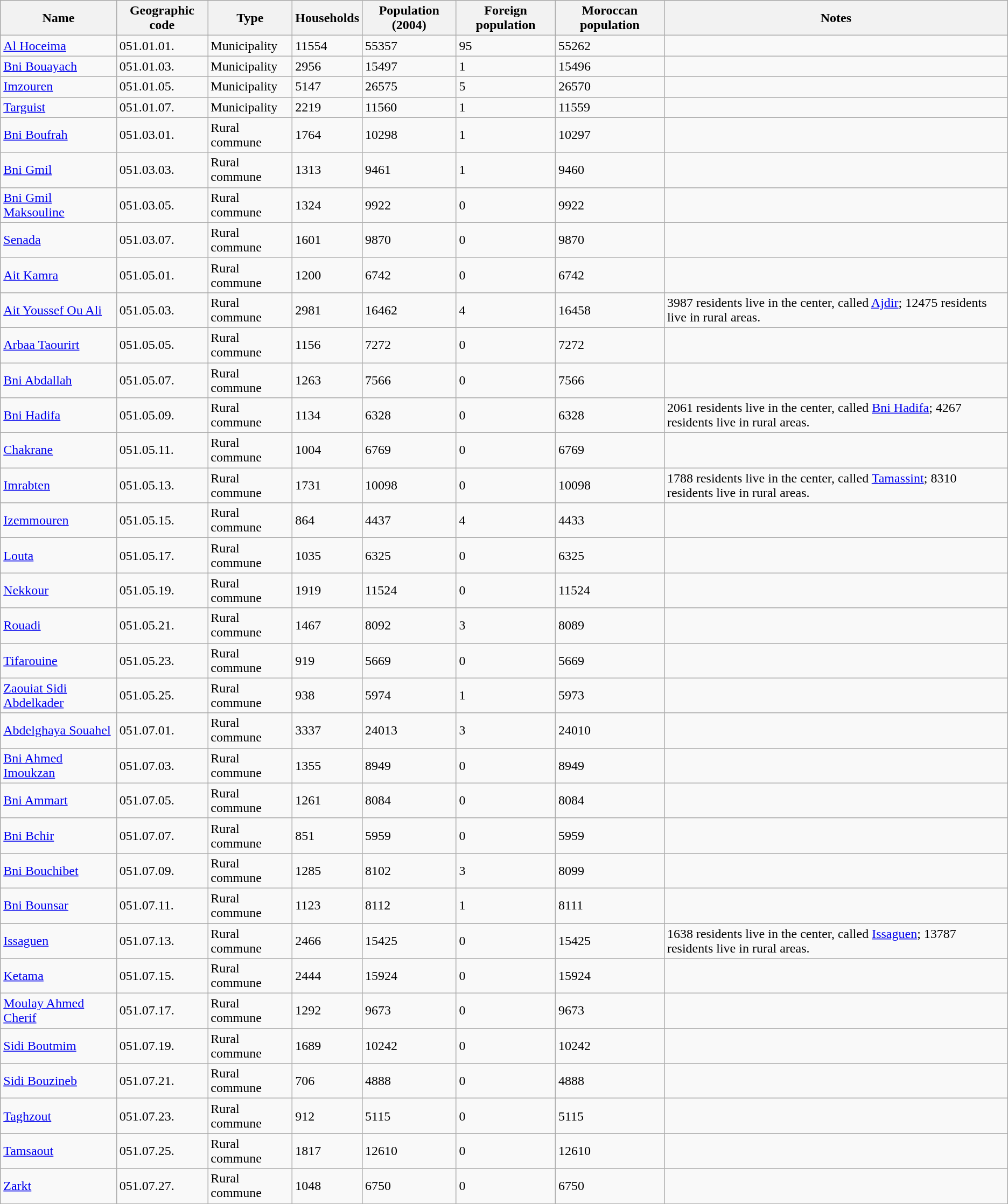<table class="wikitable sortable">
<tr>
<th>Name</th>
<th>Geographic code</th>
<th>Type</th>
<th>Households</th>
<th>Population (2004)</th>
<th>Foreign population</th>
<th>Moroccan population</th>
<th>Notes</th>
</tr>
<tr>
<td><a href='#'>Al Hoceima</a></td>
<td>051.01.01.</td>
<td>Municipality</td>
<td>11554</td>
<td>55357</td>
<td>95</td>
<td>55262</td>
<td></td>
</tr>
<tr>
<td><a href='#'>Bni Bouayach</a></td>
<td>051.01.03.</td>
<td>Municipality</td>
<td>2956</td>
<td>15497</td>
<td>1</td>
<td>15496</td>
<td></td>
</tr>
<tr>
<td><a href='#'>Imzouren</a></td>
<td>051.01.05.</td>
<td>Municipality</td>
<td>5147</td>
<td>26575</td>
<td>5</td>
<td>26570</td>
<td></td>
</tr>
<tr>
<td><a href='#'>Targuist</a></td>
<td>051.01.07.</td>
<td>Municipality</td>
<td>2219</td>
<td>11560</td>
<td>1</td>
<td>11559</td>
<td></td>
</tr>
<tr>
<td><a href='#'>Bni Boufrah</a></td>
<td>051.03.01.</td>
<td>Rural commune</td>
<td>1764</td>
<td>10298</td>
<td>1</td>
<td>10297</td>
<td></td>
</tr>
<tr>
<td><a href='#'>Bni Gmil</a></td>
<td>051.03.03.</td>
<td>Rural commune</td>
<td>1313</td>
<td>9461</td>
<td>1</td>
<td>9460</td>
<td></td>
</tr>
<tr>
<td><a href='#'>Bni Gmil Maksouline</a></td>
<td>051.03.05.</td>
<td>Rural commune</td>
<td>1324</td>
<td>9922</td>
<td>0</td>
<td>9922</td>
<td></td>
</tr>
<tr>
<td><a href='#'>Senada</a></td>
<td>051.03.07.</td>
<td>Rural commune</td>
<td>1601</td>
<td>9870</td>
<td>0</td>
<td>9870</td>
<td></td>
</tr>
<tr>
<td><a href='#'>Ait Kamra</a></td>
<td>051.05.01.</td>
<td>Rural commune</td>
<td>1200</td>
<td>6742</td>
<td>0</td>
<td>6742</td>
<td></td>
</tr>
<tr>
<td><a href='#'>Ait Youssef Ou Ali</a></td>
<td>051.05.03.</td>
<td>Rural commune</td>
<td>2981</td>
<td>16462</td>
<td>4</td>
<td>16458</td>
<td>3987 residents live in the center, called <a href='#'>Ajdir</a>; 12475 residents live in rural areas.</td>
</tr>
<tr>
<td><a href='#'>Arbaa Taourirt</a></td>
<td>051.05.05.</td>
<td>Rural commune</td>
<td>1156</td>
<td>7272</td>
<td>0</td>
<td>7272</td>
<td></td>
</tr>
<tr>
<td><a href='#'>Bni Abdallah</a></td>
<td>051.05.07.</td>
<td>Rural commune</td>
<td>1263</td>
<td>7566</td>
<td>0</td>
<td>7566</td>
<td></td>
</tr>
<tr>
<td><a href='#'>Bni Hadifa</a></td>
<td>051.05.09.</td>
<td>Rural commune</td>
<td>1134</td>
<td>6328</td>
<td>0</td>
<td>6328</td>
<td>2061 residents live in the center, called <a href='#'>Bni Hadifa</a>; 4267 residents live in rural areas.</td>
</tr>
<tr>
<td><a href='#'>Chakrane</a></td>
<td>051.05.11.</td>
<td>Rural commune</td>
<td>1004</td>
<td>6769</td>
<td>0</td>
<td>6769</td>
<td></td>
</tr>
<tr>
<td><a href='#'>Imrabten</a></td>
<td>051.05.13.</td>
<td>Rural commune</td>
<td>1731</td>
<td>10098</td>
<td>0</td>
<td>10098</td>
<td>1788 residents live in the center, called <a href='#'>Tamassint</a>; 8310 residents live in rural areas.</td>
</tr>
<tr>
<td><a href='#'>Izemmouren</a></td>
<td>051.05.15.</td>
<td>Rural commune</td>
<td>864</td>
<td>4437</td>
<td>4</td>
<td>4433</td>
<td></td>
</tr>
<tr>
<td><a href='#'>Louta</a></td>
<td>051.05.17.</td>
<td>Rural commune</td>
<td>1035</td>
<td>6325</td>
<td>0</td>
<td>6325</td>
<td></td>
</tr>
<tr>
<td><a href='#'>Nekkour</a></td>
<td>051.05.19.</td>
<td>Rural commune</td>
<td>1919</td>
<td>11524</td>
<td>0</td>
<td>11524</td>
<td></td>
</tr>
<tr>
<td><a href='#'>Rouadi</a></td>
<td>051.05.21.</td>
<td>Rural commune</td>
<td>1467</td>
<td>8092</td>
<td>3</td>
<td>8089</td>
<td></td>
</tr>
<tr>
<td><a href='#'>Tifarouine</a></td>
<td>051.05.23.</td>
<td>Rural commune</td>
<td>919</td>
<td>5669</td>
<td>0</td>
<td>5669</td>
<td></td>
</tr>
<tr>
<td><a href='#'>Zaouiat Sidi Abdelkader</a></td>
<td>051.05.25.</td>
<td>Rural commune</td>
<td>938</td>
<td>5974</td>
<td>1</td>
<td>5973</td>
<td></td>
</tr>
<tr>
<td><a href='#'>Abdelghaya Souahel</a></td>
<td>051.07.01.</td>
<td>Rural commune</td>
<td>3337</td>
<td>24013</td>
<td>3</td>
<td>24010</td>
<td></td>
</tr>
<tr>
<td><a href='#'>Bni Ahmed Imoukzan</a></td>
<td>051.07.03.</td>
<td>Rural commune</td>
<td>1355</td>
<td>8949</td>
<td>0</td>
<td>8949</td>
<td></td>
</tr>
<tr>
<td><a href='#'>Bni Ammart</a></td>
<td>051.07.05.</td>
<td>Rural commune</td>
<td>1261</td>
<td>8084</td>
<td>0</td>
<td>8084</td>
<td></td>
</tr>
<tr>
<td><a href='#'>Bni Bchir</a></td>
<td>051.07.07.</td>
<td>Rural commune</td>
<td>851</td>
<td>5959</td>
<td>0</td>
<td>5959</td>
<td></td>
</tr>
<tr>
<td><a href='#'>Bni Bouchibet</a></td>
<td>051.07.09.</td>
<td>Rural commune</td>
<td>1285</td>
<td>8102</td>
<td>3</td>
<td>8099</td>
<td></td>
</tr>
<tr>
<td><a href='#'>Bni Bounsar</a></td>
<td>051.07.11.</td>
<td>Rural commune</td>
<td>1123</td>
<td>8112</td>
<td>1</td>
<td>8111</td>
<td></td>
</tr>
<tr>
<td><a href='#'>Issaguen</a></td>
<td>051.07.13.</td>
<td>Rural commune</td>
<td>2466</td>
<td>15425</td>
<td>0</td>
<td>15425</td>
<td>1638 residents live in the center, called <a href='#'>Issaguen</a>; 13787 residents live in rural areas.</td>
</tr>
<tr>
<td><a href='#'>Ketama</a></td>
<td>051.07.15.</td>
<td>Rural commune</td>
<td>2444</td>
<td>15924</td>
<td>0</td>
<td>15924</td>
<td></td>
</tr>
<tr>
<td><a href='#'>Moulay Ahmed Cherif</a></td>
<td>051.07.17.</td>
<td>Rural commune</td>
<td>1292</td>
<td>9673</td>
<td>0</td>
<td>9673</td>
<td></td>
</tr>
<tr>
<td><a href='#'>Sidi Boutmim</a></td>
<td>051.07.19.</td>
<td>Rural commune</td>
<td>1689</td>
<td>10242</td>
<td>0</td>
<td>10242</td>
<td></td>
</tr>
<tr>
<td><a href='#'>Sidi Bouzineb</a></td>
<td>051.07.21.</td>
<td>Rural commune</td>
<td>706</td>
<td>4888</td>
<td>0</td>
<td>4888</td>
<td></td>
</tr>
<tr>
<td><a href='#'>Taghzout</a></td>
<td>051.07.23.</td>
<td>Rural commune</td>
<td>912</td>
<td>5115</td>
<td>0</td>
<td>5115</td>
<td></td>
</tr>
<tr>
<td><a href='#'>Tamsaout</a></td>
<td>051.07.25.</td>
<td>Rural commune</td>
<td>1817</td>
<td>12610</td>
<td>0</td>
<td>12610</td>
<td></td>
</tr>
<tr>
<td><a href='#'>Zarkt</a></td>
<td>051.07.27.</td>
<td>Rural commune</td>
<td>1048</td>
<td>6750</td>
<td>0</td>
<td>6750</td>
<td></td>
</tr>
<tr>
</tr>
</table>
